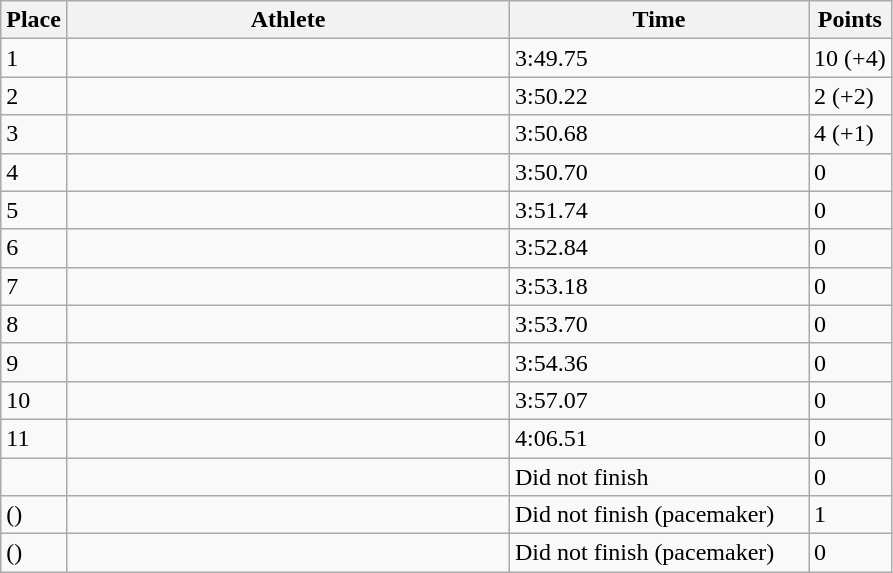<table class="wikitable sortable">
<tr>
<th>Place</th>
<th style="width:18em">Athlete</th>
<th style="width:12em">Time</th>
<th>Points</th>
</tr>
<tr>
<td>1</td>
<td></td>
<td>3:49.75</td>
<td>10 (+4)</td>
</tr>
<tr>
<td>2</td>
<td></td>
<td>3:50.22</td>
<td>2 (+2)</td>
</tr>
<tr>
<td>3</td>
<td></td>
<td>3:50.68</td>
<td>4 (+1)</td>
</tr>
<tr>
<td>4</td>
<td></td>
<td>3:50.70</td>
<td>0</td>
</tr>
<tr>
<td>5</td>
<td></td>
<td>3:51.74 </td>
<td>0</td>
</tr>
<tr>
<td>6</td>
<td></td>
<td>3:52.84</td>
<td>0</td>
</tr>
<tr>
<td>7</td>
<td></td>
<td>3:53.18 </td>
<td>0</td>
</tr>
<tr>
<td>8</td>
<td></td>
<td>3:53.70</td>
<td>0</td>
</tr>
<tr>
<td>9</td>
<td></td>
<td>3:54.36</td>
<td>0</td>
</tr>
<tr>
<td>10</td>
<td></td>
<td>3:57.07</td>
<td>0</td>
</tr>
<tr>
<td>11</td>
<td></td>
<td>4:06.51</td>
<td>0</td>
</tr>
<tr>
<td data-sort-value="12"></td>
<td></td>
<td>Did not finish</td>
<td>0</td>
</tr>
<tr>
<td data-sort-value="13"> ()</td>
<td></td>
<td>Did not finish (pacemaker)</td>
<td>1</td>
</tr>
<tr>
<td data-sort-value="14"> ()</td>
<td></td>
<td>Did not finish (pacemaker)</td>
<td>0</td>
</tr>
</table>
